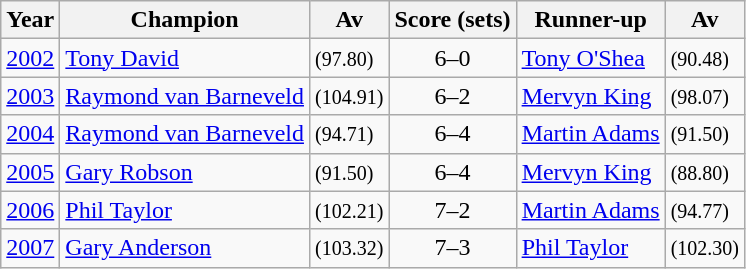<table class="wikitable">
<tr>
<th>Year</th>
<th>Champion</th>
<th>Av</th>
<th>Score (sets)</th>
<th>Runner-up</th>
<th>Av</th>
</tr>
<tr>
<td><a href='#'>2002</a></td>
<td> <a href='#'>Tony David</a></td>
<td><small><span>(97.80)</span></small></td>
<td style="text-align: center;">6–0</td>
<td> <a href='#'>Tony O'Shea</a></td>
<td><small><span>(90.48)</span></small></td>
</tr>
<tr>
<td><a href='#'>2003</a></td>
<td> <a href='#'>Raymond van Barneveld</a></td>
<td><small><span>(104.91)</span></small></td>
<td style="text-align: center;">6–2</td>
<td> <a href='#'>Mervyn King</a></td>
<td><small><span>(98.07)</span></small></td>
</tr>
<tr>
<td><a href='#'>2004</a></td>
<td> <a href='#'>Raymond van Barneveld</a></td>
<td><small><span>(94.71)</span></small></td>
<td style="text-align: center;">6–4</td>
<td> <a href='#'>Martin Adams</a></td>
<td><small><span>(91.50)</span></small></td>
</tr>
<tr>
<td><a href='#'>2005</a></td>
<td> <a href='#'>Gary Robson</a></td>
<td><small><span>(91.50)</span></small></td>
<td style="text-align: center;">6–4</td>
<td> <a href='#'>Mervyn King</a></td>
<td><small><span>(88.80)</span></small></td>
</tr>
<tr>
<td><a href='#'>2006</a></td>
<td> <a href='#'>Phil Taylor</a></td>
<td><small><span>(102.21)</span></small></td>
<td style="text-align: center;">7–2</td>
<td> <a href='#'>Martin Adams</a></td>
<td><small><span>(94.77)</span></small></td>
</tr>
<tr>
<td><a href='#'>2007</a></td>
<td> <a href='#'>Gary Anderson</a></td>
<td><small><span>(103.32)</span></small></td>
<td style="text-align: center;">7–3</td>
<td> <a href='#'>Phil Taylor</a></td>
<td><small><span>(102.30)</span></small></td>
</tr>
</table>
